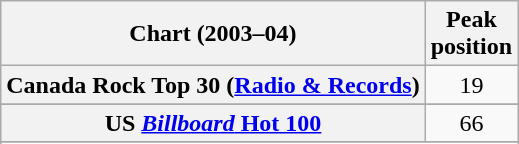<table class="wikitable sortable plainrowheaders" style="text-align:center">
<tr>
<th scope="col">Chart (2003–04)</th>
<th scope="col">Peak<br>position</th>
</tr>
<tr>
<th scope="row">Canada Rock Top 30 (<a href='#'>Radio & Records</a>)</th>
<td>19</td>
</tr>
<tr>
</tr>
<tr>
<th scope="row">US <a href='#'><em>Billboard</em> Hot 100</a></th>
<td>66</td>
</tr>
<tr>
</tr>
<tr>
</tr>
</table>
